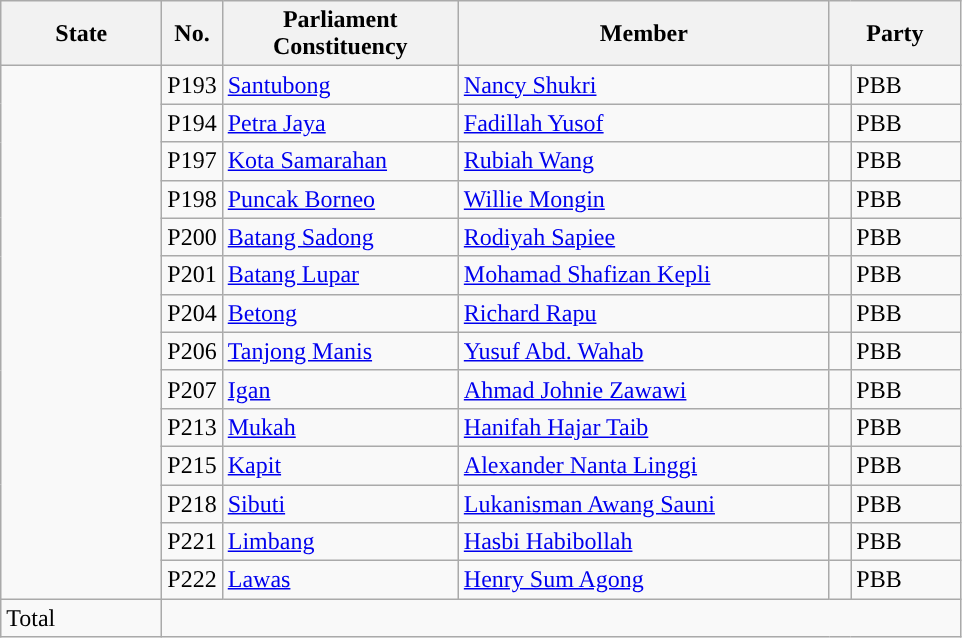<table class ="wikitable sortable">
<tr>
<th style="width:100px;">State</th>
<th style="width:30px;">No.</th>
<th style="width:150px;">Parliament Constituency</th>
<th style="width:240px;">Member</th>
<th style="width:80px;" colspan=2>Party</th>
</tr>
<tr>
<td rowspan=14></td>
<td>P193</td>
<td><a href='#'>Santubong</a></td>
<td><a href='#'>Nancy Shukri</a></td>
<td></td>
<td>PBB</td>
</tr>
<tr>
<td>P194</td>
<td><a href='#'>Petra Jaya</a></td>
<td><a href='#'>Fadillah Yusof</a></td>
<td></td>
<td>PBB</td>
</tr>
<tr>
<td>P197</td>
<td><a href='#'>Kota Samarahan</a></td>
<td><a href='#'>Rubiah Wang</a></td>
<td></td>
<td>PBB</td>
</tr>
<tr>
<td>P198</td>
<td><a href='#'>Puncak Borneo</a></td>
<td><a href='#'>Willie Mongin</a></td>
<td></td>
<td>PBB</td>
</tr>
<tr>
<td>P200</td>
<td><a href='#'>Batang Sadong</a></td>
<td><a href='#'>Rodiyah Sapiee</a></td>
<td></td>
<td>PBB</td>
</tr>
<tr>
<td>P201</td>
<td><a href='#'>Batang Lupar</a></td>
<td><a href='#'>Mohamad Shafizan Kepli</a></td>
<td></td>
<td>PBB</td>
</tr>
<tr>
<td>P204</td>
<td><a href='#'>Betong</a></td>
<td><a href='#'>Richard Rapu</a></td>
<td></td>
<td>PBB</td>
</tr>
<tr>
<td>P206</td>
<td><a href='#'>Tanjong Manis</a></td>
<td><a href='#'>Yusuf Abd. Wahab</a></td>
<td></td>
<td>PBB</td>
</tr>
<tr>
<td>P207</td>
<td><a href='#'>Igan</a></td>
<td><a href='#'>Ahmad Johnie Zawawi</a></td>
<td></td>
<td>PBB</td>
</tr>
<tr>
<td>P213</td>
<td><a href='#'>Mukah</a></td>
<td><a href='#'>Hanifah Hajar Taib</a></td>
<td></td>
<td>PBB</td>
</tr>
<tr>
<td>P215</td>
<td><a href='#'>Kapit</a></td>
<td><a href='#'>Alexander Nanta Linggi</a></td>
<td></td>
<td>PBB</td>
</tr>
<tr>
<td>P218</td>
<td><a href='#'>Sibuti</a></td>
<td><a href='#'>Lukanisman Awang Sauni</a></td>
<td></td>
<td>PBB</td>
</tr>
<tr>
<td>P221</td>
<td><a href='#'>Limbang</a></td>
<td><a href='#'>Hasbi Habibollah</a></td>
<td></td>
<td>PBB</td>
</tr>
<tr>
<td>P222</td>
<td><a href='#'>Lawas</a></td>
<td><a href='#'>Henry Sum Agong</a></td>
<td></td>
<td>PBB</td>
</tr>
<tr>
<td>Total</td>
<td style="width:30px;" colspan=6></td>
</tr>
</table>
